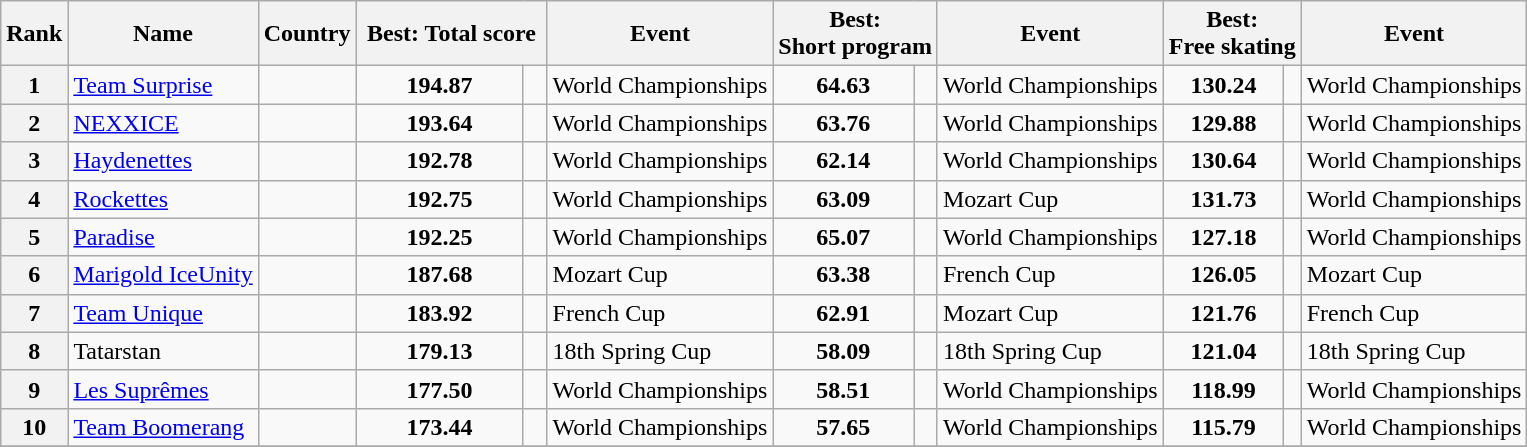<table class="wikitable sortable">
<tr>
<th>Rank</th>
<th>Name</th>
<th>Country</th>
<th width=120px colspan="2">Best: Total score</th>
<th>Event</th>
<th colspan="2">Best: <br> Short program</th>
<th>Event</th>
<th colspan="2">Best: <br> Free skating</th>
<th>Event</th>
</tr>
<tr>
<th>1</th>
<td><a href='#'>Team Surprise</a></td>
<td align=center></td>
<td align=center><strong>194.87</strong></td>
<td align=center></td>
<td>World Championships</td>
<td align=center><strong>64.63</strong></td>
<td align=center></td>
<td>World Championships</td>
<td align=center><strong>130.24</strong></td>
<td align=center></td>
<td>World Championships</td>
</tr>
<tr>
<th>2</th>
<td><a href='#'>NEXXICE</a></td>
<td align=center></td>
<td align=center><strong>193.64</strong></td>
<td align=center></td>
<td>World Championships</td>
<td align=center><strong>63.76</strong></td>
<td align=center></td>
<td>World Championships</td>
<td align=center><strong>129.88</strong></td>
<td align=center></td>
<td>World Championships</td>
</tr>
<tr>
<th>3</th>
<td><a href='#'>Haydenettes</a></td>
<td align=center></td>
<td align=center><strong>192.78</strong></td>
<td align=center></td>
<td>World Championships</td>
<td align=center><strong>62.14</strong></td>
<td align=center></td>
<td>World Championships</td>
<td align=center><strong>130.64</strong></td>
<td align=center></td>
<td>World Championships</td>
</tr>
<tr>
<th>4</th>
<td><a href='#'>Rockettes</a></td>
<td align=center></td>
<td align=center><strong>192.75</strong></td>
<td align=center></td>
<td>World Championships</td>
<td align=center><strong>63.09</strong></td>
<td align=center></td>
<td>Mozart Cup</td>
<td align=center><strong>131.73</strong></td>
<td align=center></td>
<td>World Championships</td>
</tr>
<tr>
<th>5</th>
<td><a href='#'>Paradise</a></td>
<td align=center></td>
<td align=center><strong>192.25</strong></td>
<td align=center></td>
<td>World Championships</td>
<td align=center><strong>65.07</strong></td>
<td align=center></td>
<td>World Championships</td>
<td align=center><strong>127.18</strong></td>
<td align=center></td>
<td>World Championships</td>
</tr>
<tr>
<th>6</th>
<td><a href='#'>Marigold IceUnity</a></td>
<td align=center></td>
<td align=center><strong>187.68</strong></td>
<td align=center></td>
<td>Mozart Cup</td>
<td align=center><strong>63.38</strong></td>
<td align=center></td>
<td>French Cup</td>
<td align=center><strong>126.05</strong></td>
<td align=center></td>
<td>Mozart Cup</td>
</tr>
<tr>
<th>7</th>
<td><a href='#'>Team Unique</a></td>
<td align=center></td>
<td align=center><strong>183.92</strong></td>
<td align=center></td>
<td>French Cup</td>
<td align=center><strong>62.91</strong></td>
<td align=center></td>
<td>Mozart Cup</td>
<td align=center><strong>121.76</strong></td>
<td align=center></td>
<td>French Cup</td>
</tr>
<tr>
<th>8</th>
<td>Tatarstan</td>
<td align=center></td>
<td align=center><strong>179.13</strong></td>
<td align=center></td>
<td>18th Spring Cup</td>
<td align=center><strong>58.09</strong></td>
<td align=center></td>
<td>18th Spring Cup</td>
<td align=center><strong>121.04</strong></td>
<td align=center></td>
<td>18th Spring Cup</td>
</tr>
<tr>
<th>9</th>
<td><a href='#'>Les Suprêmes</a></td>
<td align=center></td>
<td align=center><strong>177.50</strong></td>
<td align=center></td>
<td>World Championships</td>
<td align=center><strong>58.51</strong></td>
<td align=center></td>
<td>World Championships</td>
<td align=center><strong>118.99</strong></td>
<td align=center></td>
<td>World Championships</td>
</tr>
<tr>
<th>10</th>
<td><a href='#'>Team Boomerang</a></td>
<td align=center></td>
<td align=center><strong>173.44</strong></td>
<td align=center></td>
<td>World Championships</td>
<td align=center><strong>57.65</strong></td>
<td align=center></td>
<td>World Championships</td>
<td align=center><strong>115.79</strong></td>
<td align=center></td>
<td>World Championships</td>
</tr>
<tr>
</tr>
</table>
